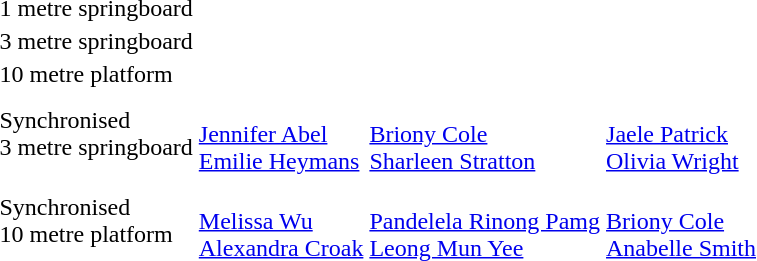<table>
<tr>
<td>1 metre springboard <br></td>
<td></td>
<td></td>
<td></td>
</tr>
<tr>
<td>3 metre springboard <br></td>
<td></td>
<td></td>
<td></td>
</tr>
<tr>
<td>10 metre platform <br></td>
<td></td>
<td></td>
<td></td>
</tr>
<tr>
<td>Synchronised<br>3 metre springboard <br></td>
<td><br><a href='#'>Jennifer Abel</a><br><a href='#'>Emilie Heymans</a></td>
<td><br><a href='#'>Briony Cole</a><br><a href='#'>Sharleen Stratton</a></td>
<td><br><a href='#'>Jaele Patrick</a><br><a href='#'>Olivia Wright</a></td>
</tr>
<tr>
<td>Synchronised<br>10 metre platform <br></td>
<td><br><a href='#'>Melissa Wu</a><br><a href='#'>Alexandra Croak</a></td>
<td><br><a href='#'>Pandelela Rinong Pamg</a><br><a href='#'>Leong Mun Yee</a></td>
<td><br><a href='#'>Briony Cole</a><br><a href='#'>Anabelle Smith</a></td>
</tr>
</table>
